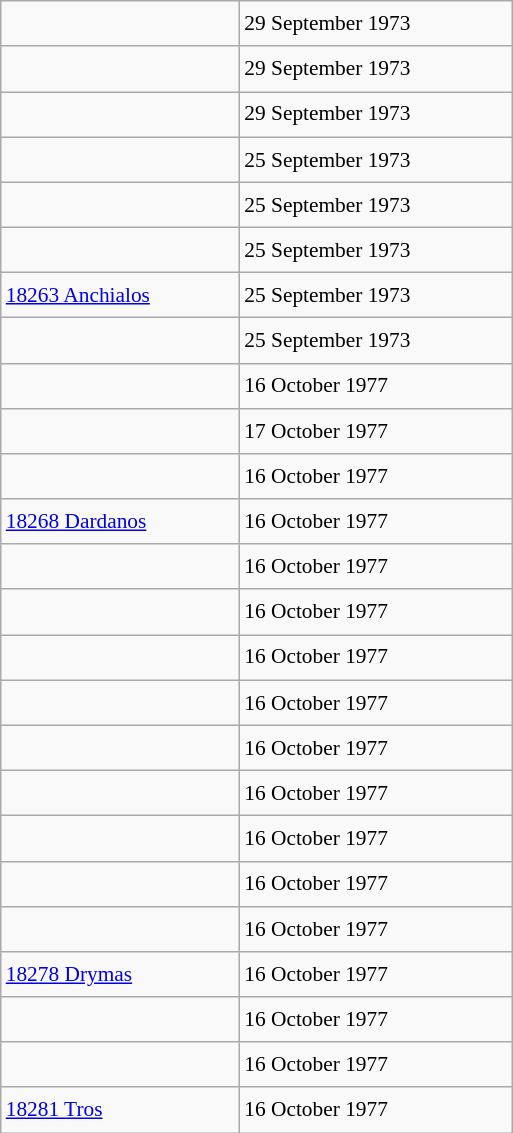<table class="wikitable" style="font-size: 89%; float: left; width: 24em; margin-right: 1em; line-height: 1.65em">
<tr>
<td></td>
<td>29 September 1973</td>
</tr>
<tr>
<td></td>
<td>29 September 1973</td>
</tr>
<tr>
<td></td>
<td>29 September 1973</td>
</tr>
<tr>
<td></td>
<td>25 September 1973</td>
</tr>
<tr>
<td></td>
<td>25 September 1973</td>
</tr>
<tr>
<td></td>
<td>25 September 1973</td>
</tr>
<tr>
<td><a href='#'>18263 Anchialos</a></td>
<td>25 September 1973</td>
</tr>
<tr>
<td></td>
<td>25 September 1973</td>
</tr>
<tr>
<td></td>
<td>16 October 1977</td>
</tr>
<tr>
<td></td>
<td>17 October 1977</td>
</tr>
<tr>
<td></td>
<td>16 October 1977</td>
</tr>
<tr>
<td><a href='#'>18268 Dardanos</a></td>
<td>16 October 1977</td>
</tr>
<tr>
<td></td>
<td>16 October 1977</td>
</tr>
<tr>
<td></td>
<td>16 October 1977</td>
</tr>
<tr>
<td></td>
<td>16 October 1977</td>
</tr>
<tr>
<td></td>
<td>16 October 1977</td>
</tr>
<tr>
<td></td>
<td>16 October 1977</td>
</tr>
<tr>
<td></td>
<td>16 October 1977</td>
</tr>
<tr>
<td></td>
<td>16 October 1977</td>
</tr>
<tr>
<td></td>
<td>16 October 1977</td>
</tr>
<tr>
<td></td>
<td>16 October 1977</td>
</tr>
<tr>
<td><a href='#'>18278 Drymas</a></td>
<td>16 October 1977</td>
</tr>
<tr>
<td></td>
<td>16 October 1977</td>
</tr>
<tr>
<td></td>
<td>16 October 1977</td>
</tr>
<tr>
<td><a href='#'>18281 Tros</a></td>
<td>16 October 1977</td>
</tr>
</table>
